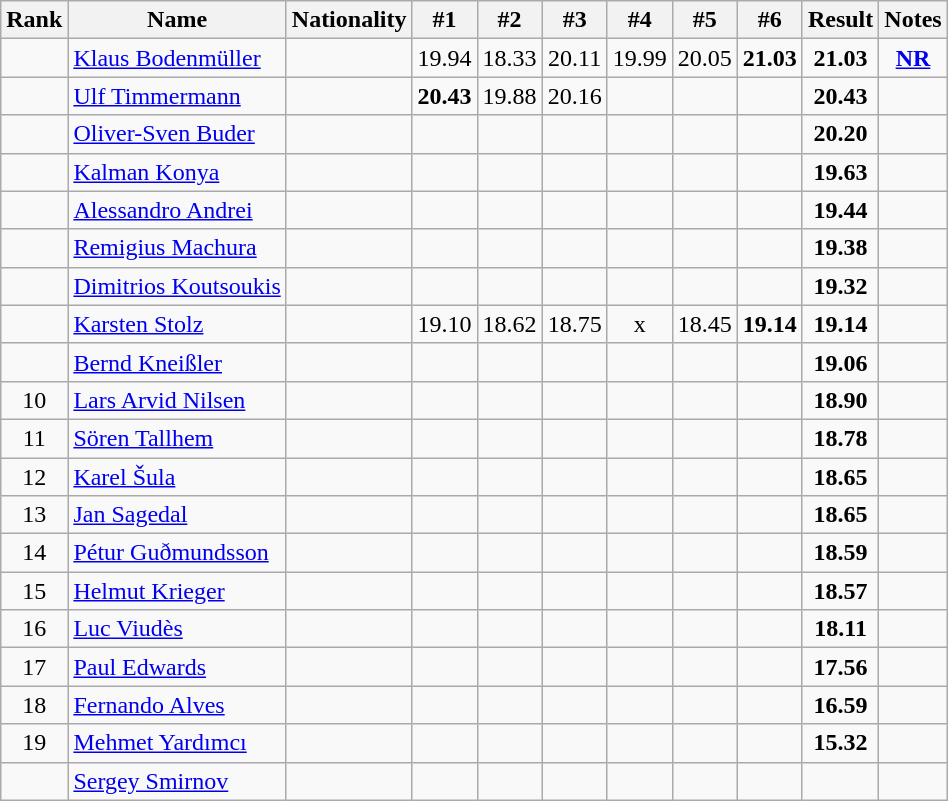<table class="wikitable sortable" style="text-align:center">
<tr>
<th>Rank</th>
<th>Name</th>
<th>Nationality</th>
<th>#1</th>
<th>#2</th>
<th>#3</th>
<th>#4</th>
<th>#5</th>
<th>#6</th>
<th>Result</th>
<th>Notes</th>
</tr>
<tr>
<td></td>
<td align="left"><a href='#'>Klaus Bodenmüller</a></td>
<td align=left></td>
<td>19.94</td>
<td>18.33</td>
<td>20.11</td>
<td>19.99</td>
<td>20.05</td>
<td><strong>21.03</strong></td>
<td><strong>21.03</strong></td>
<td><strong><a href='#'>NR</a></strong></td>
</tr>
<tr>
<td></td>
<td align="left"><a href='#'>Ulf Timmermann</a></td>
<td align=left></td>
<td><strong>20.43</strong></td>
<td>19.88</td>
<td>20.16</td>
<td></td>
<td></td>
<td></td>
<td><strong>20.43</strong></td>
<td></td>
</tr>
<tr>
<td></td>
<td align="left"><a href='#'>Oliver-Sven Buder</a></td>
<td align=left></td>
<td></td>
<td></td>
<td></td>
<td></td>
<td></td>
<td></td>
<td><strong>20.20</strong></td>
<td></td>
</tr>
<tr>
<td></td>
<td align="left"><a href='#'>Kalman Konya</a></td>
<td align=left></td>
<td></td>
<td></td>
<td></td>
<td></td>
<td></td>
<td></td>
<td><strong>19.63</strong></td>
<td></td>
</tr>
<tr>
<td></td>
<td align="left"><a href='#'>Alessandro Andrei</a></td>
<td align=left></td>
<td></td>
<td></td>
<td></td>
<td></td>
<td></td>
<td></td>
<td><strong>19.44</strong></td>
<td></td>
</tr>
<tr>
<td></td>
<td align="left"><a href='#'>Remigius Machura</a></td>
<td align=left></td>
<td></td>
<td></td>
<td></td>
<td></td>
<td></td>
<td></td>
<td><strong>19.38</strong></td>
<td></td>
</tr>
<tr>
<td></td>
<td align="left"><a href='#'>Dimitrios Koutsoukis</a></td>
<td align=left></td>
<td></td>
<td></td>
<td></td>
<td></td>
<td></td>
<td></td>
<td><strong>19.32</strong></td>
<td></td>
</tr>
<tr>
<td></td>
<td align="left"><a href='#'>Karsten Stolz</a></td>
<td align=left></td>
<td>19.10</td>
<td>18.62</td>
<td>18.75</td>
<td>x</td>
<td>18.45</td>
<td><strong>19.14</strong></td>
<td><strong>19.14</strong></td>
<td></td>
</tr>
<tr>
<td></td>
<td align="left"><a href='#'>Bernd Kneißler</a></td>
<td align=left></td>
<td></td>
<td></td>
<td></td>
<td></td>
<td></td>
<td></td>
<td><strong>19.06</strong></td>
<td></td>
</tr>
<tr>
<td>10</td>
<td align="left"><a href='#'>Lars Arvid Nilsen</a></td>
<td align=left></td>
<td></td>
<td></td>
<td></td>
<td></td>
<td></td>
<td></td>
<td><strong>18.90</strong></td>
<td></td>
</tr>
<tr>
<td>11</td>
<td align="left"><a href='#'>Sören Tallhem</a></td>
<td align=left></td>
<td></td>
<td></td>
<td></td>
<td></td>
<td></td>
<td></td>
<td><strong>18.78</strong></td>
<td></td>
</tr>
<tr>
<td>12</td>
<td align="left"><a href='#'>Karel Šula</a></td>
<td align=left></td>
<td></td>
<td></td>
<td></td>
<td></td>
<td></td>
<td></td>
<td><strong>18.65</strong></td>
<td></td>
</tr>
<tr>
<td>13</td>
<td align="left"><a href='#'>Jan Sagedal</a></td>
<td align=left></td>
<td></td>
<td></td>
<td></td>
<td></td>
<td></td>
<td></td>
<td><strong>18.65</strong></td>
<td></td>
</tr>
<tr>
<td>14</td>
<td align="left"><a href='#'>Pétur Guðmundsson</a></td>
<td align=left></td>
<td></td>
<td></td>
<td></td>
<td></td>
<td></td>
<td></td>
<td><strong>18.59</strong></td>
<td></td>
</tr>
<tr>
<td>15</td>
<td align="left"><a href='#'>Helmut Krieger</a></td>
<td align=left></td>
<td></td>
<td></td>
<td></td>
<td></td>
<td></td>
<td></td>
<td><strong>18.57</strong></td>
<td></td>
</tr>
<tr>
<td>16</td>
<td align="left"><a href='#'>Luc Viudès</a></td>
<td align=left></td>
<td></td>
<td></td>
<td></td>
<td></td>
<td></td>
<td></td>
<td><strong>18.11</strong></td>
<td></td>
</tr>
<tr>
<td>17</td>
<td align="left"><a href='#'>Paul Edwards</a></td>
<td align=left></td>
<td></td>
<td></td>
<td></td>
<td></td>
<td></td>
<td></td>
<td><strong>17.56</strong></td>
<td></td>
</tr>
<tr>
<td>18</td>
<td align="left"><a href='#'>Fernando Alves</a></td>
<td align=left></td>
<td></td>
<td></td>
<td></td>
<td></td>
<td></td>
<td></td>
<td><strong>16.59</strong></td>
<td></td>
</tr>
<tr>
<td>19</td>
<td align="left"><a href='#'>Mehmet Yardımcı</a></td>
<td align=left></td>
<td></td>
<td></td>
<td></td>
<td></td>
<td></td>
<td></td>
<td><strong>15.32</strong></td>
<td></td>
</tr>
<tr>
<td></td>
<td align="left"><a href='#'>Sergey Smirnov</a></td>
<td align=left></td>
<td></td>
<td></td>
<td></td>
<td></td>
<td></td>
<td></td>
<td><strong></strong></td>
<td></td>
</tr>
</table>
